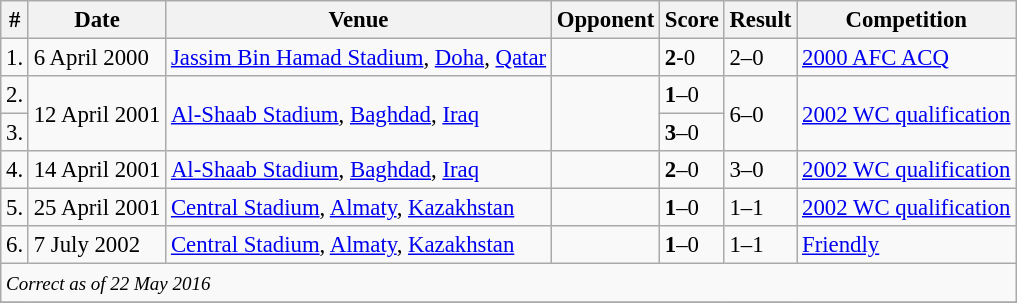<table class="wikitable" style="font-size:95%;">
<tr>
<th>#</th>
<th>Date</th>
<th>Venue</th>
<th>Opponent</th>
<th>Score</th>
<th>Result</th>
<th>Competition</th>
</tr>
<tr>
<td>1.</td>
<td>6 April 2000</td>
<td><a href='#'>Jassim Bin Hamad Stadium</a>, <a href='#'>Doha</a>, <a href='#'>Qatar</a></td>
<td></td>
<td><strong>2</strong>-0</td>
<td>2–0</td>
<td><a href='#'>2000 AFC ACQ</a></td>
</tr>
<tr>
<td>2.</td>
<td rowspan="2">12 April 2001</td>
<td rowspan="2"><a href='#'>Al-Shaab Stadium</a>, <a href='#'>Baghdad</a>, <a href='#'>Iraq</a></td>
<td rowspan="2"></td>
<td><strong>1</strong>–0</td>
<td rowspan="2">6–0</td>
<td rowspan="2"><a href='#'>2002 WC qualification</a></td>
</tr>
<tr>
<td>3.</td>
<td><strong>3</strong>–0</td>
</tr>
<tr>
<td>4.</td>
<td>14 April 2001</td>
<td><a href='#'>Al-Shaab Stadium</a>, <a href='#'>Baghdad</a>, <a href='#'>Iraq</a></td>
<td></td>
<td><strong>2</strong>–0</td>
<td>3–0</td>
<td><a href='#'>2002 WC qualification</a></td>
</tr>
<tr>
<td>5.</td>
<td>25 April 2001</td>
<td><a href='#'>Central Stadium</a>, <a href='#'>Almaty</a>, <a href='#'>Kazakhstan</a></td>
<td></td>
<td><strong>1</strong>–0</td>
<td>1–1</td>
<td><a href='#'>2002 WC qualification</a></td>
</tr>
<tr>
<td>6.</td>
<td>7 July 2002</td>
<td><a href='#'>Central Stadium</a>, <a href='#'>Almaty</a>, <a href='#'>Kazakhstan</a></td>
<td></td>
<td><strong>1</strong>–0</td>
<td>1–1</td>
<td><a href='#'>Friendly</a></td>
</tr>
<tr>
<td colspan="12"><small><em>Correct as of 22 May 2016</em></small></td>
</tr>
<tr>
</tr>
</table>
